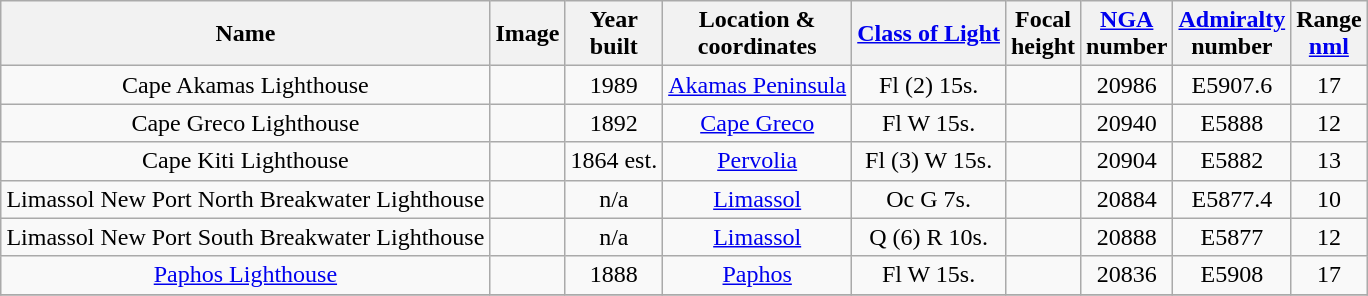<table class="wikitable sortable" style="margin:auto;text-align:center">
<tr>
<th>Name</th>
<th>Image</th>
<th>Year<br>built</th>
<th>Location &<br> coordinates</th>
<th><a href='#'>Class of Light</a><br></th>
<th>Focal<br>height<br></th>
<th><a href='#'>NGA</a><br>number<br></th>
<th><a href='#'>Admiralty</a><br>number<br></th>
<th>Range<br><a href='#'>nml</a><br></th>
</tr>
<tr>
<td>Cape Akamas Lighthouse</td>
<td></td>
<td>1989</td>
<td><a href='#'>Akamas Peninsula</a><br> </td>
<td>Fl (2) 15s.</td>
<td></td>
<td>20986</td>
<td>E5907.6</td>
<td>17</td>
</tr>
<tr>
<td>Cape Greco Lighthouse</td>
<td></td>
<td>1892</td>
<td><a href='#'>Cape Greco</a><br> </td>
<td>Fl W 15s.</td>
<td></td>
<td>20940</td>
<td>E5888</td>
<td>12</td>
</tr>
<tr>
<td>Cape Kiti Lighthouse</td>
<td></td>
<td>1864 est.</td>
<td><a href='#'>Pervolia</a><br> </td>
<td>Fl (3) W 15s.</td>
<td></td>
<td>20904</td>
<td>E5882</td>
<td>13</td>
</tr>
<tr>
<td>Limassol New Port North Breakwater Lighthouse</td>
<td></td>
<td>n/a</td>
<td><a href='#'>Limassol</a><br> </td>
<td>Oc G 7s.</td>
<td></td>
<td>20884</td>
<td>E5877.4</td>
<td>10</td>
</tr>
<tr>
<td>Limassol New Port South Breakwater Lighthouse</td>
<td></td>
<td>n/a</td>
<td><a href='#'>Limassol</a><br> </td>
<td>Q (6) R 10s.</td>
<td></td>
<td>20888</td>
<td>E5877</td>
<td>12</td>
</tr>
<tr>
<td><a href='#'>Paphos Lighthouse</a></td>
<td></td>
<td>1888</td>
<td><a href='#'>Paphos</a><br> </td>
<td>Fl W 15s.</td>
<td></td>
<td>20836</td>
<td>E5908</td>
<td>17</td>
</tr>
<tr>
</tr>
</table>
